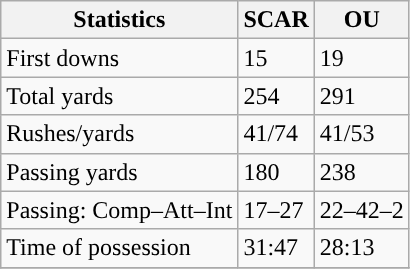<table class="wikitable" style="float: left;">
<tr>
<th>Statistics</th>
<th>SCAR</th>
<th>OU</th>
</tr>
<tr>
<td>First downs</td>
<td>15</td>
<td>19</td>
</tr>
<tr>
<td>Total yards</td>
<td>254</td>
<td>291</td>
</tr>
<tr>
<td>Rushes/yards</td>
<td>41/74</td>
<td>41/53</td>
</tr>
<tr>
<td>Passing yards</td>
<td>180</td>
<td>238</td>
</tr>
<tr>
<td>Passing: Comp–Att–Int</td>
<td>17–27</td>
<td>22–42–2</td>
</tr>
<tr>
<td>Time of possession</td>
<td>31:47</td>
<td>28:13</td>
</tr>
<tr>
</tr>
</table>
